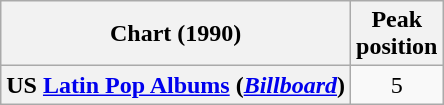<table class="wikitable sortable plainrowheaders" style="text-align:center">
<tr>
<th scope="col">Chart (1990)</th>
<th scope="col">Peak<br>position</th>
</tr>
<tr>
<th scope="row">US <a href='#'>Latin Pop Albums</a> (<em><a href='#'>Billboard</a></em>)</th>
<td>5</td>
</tr>
</table>
